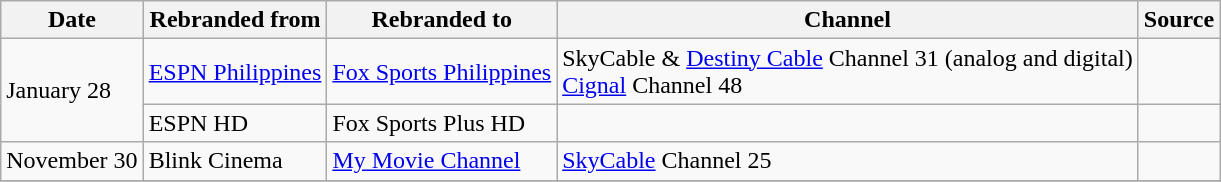<table class="wikitable">
<tr>
<th>Date</th>
<th>Rebranded from</th>
<th>Rebranded to</th>
<th>Channel</th>
<th>Source</th>
</tr>
<tr>
<td rowspan="2">January 28</td>
<td><a href='#'>ESPN Philippines</a></td>
<td><a href='#'>Fox Sports Philippines</a></td>
<td>SkyCable & <a href='#'>Destiny Cable</a> Channel 31 (analog and digital)<br><a href='#'>Cignal</a> Channel 48</td>
<td></td>
</tr>
<tr>
<td>ESPN HD</td>
<td>Fox Sports Plus HD</td>
<td></td>
<td></td>
</tr>
<tr>
<td>November 30</td>
<td>Blink Cinema</td>
<td><a href='#'>My Movie Channel</a></td>
<td><a href='#'>SkyCable</a> Channel 25</td>
<td></td>
</tr>
<tr>
</tr>
</table>
